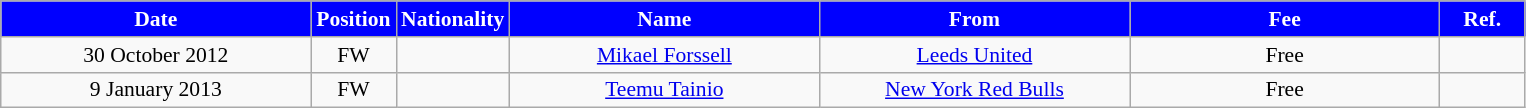<table class="wikitable"  style="text-align:center; font-size:90%; ">
<tr>
<th style="background:#00f; color:white; width:200px;">Date</th>
<th style="background:#00f; color:white; width:50px;">Position</th>
<th style="background:#00f; color:white; width:50px;">Nationality</th>
<th style="background:#00f; color:white; width:200px;">Name</th>
<th style="background:#00f; color:white; width:200px;">From</th>
<th style="background:#00f; color:white; width:200px;">Fee</th>
<th style="background:#00f; color:white; width:50px;">Ref.</th>
</tr>
<tr>
<td>30 October 2012</td>
<td>FW</td>
<td></td>
<td><a href='#'>Mikael Forssell</a></td>
<td><a href='#'>Leeds United</a></td>
<td>Free</td>
<td></td>
</tr>
<tr>
<td>9 January 2013</td>
<td>FW</td>
<td></td>
<td><a href='#'>Teemu Tainio</a></td>
<td><a href='#'>New York Red Bulls</a></td>
<td>Free</td>
<td></td>
</tr>
</table>
